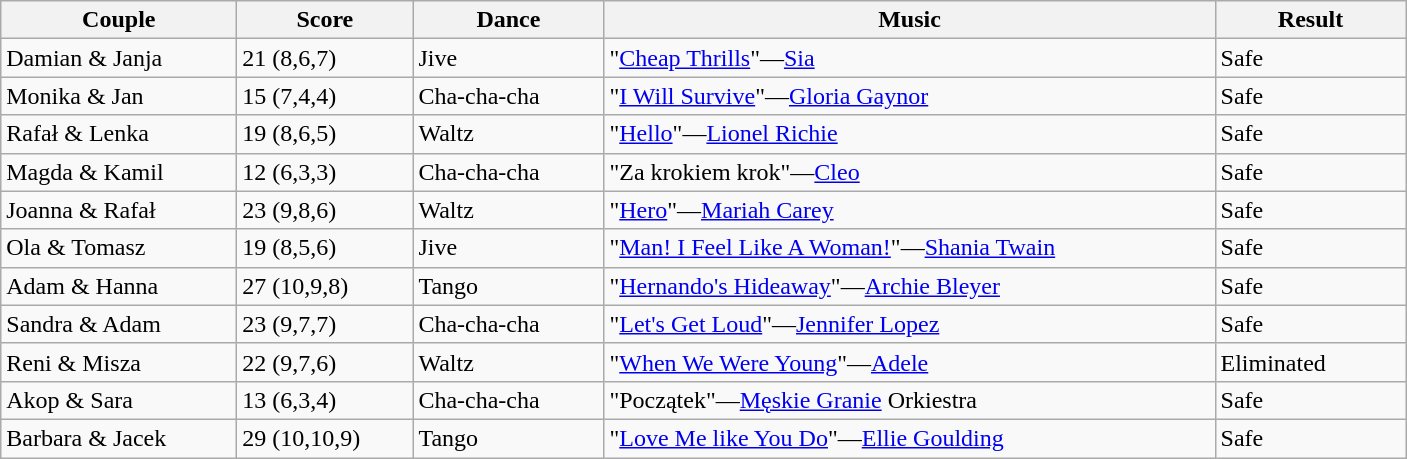<table class="wikitable">
<tr>
<th style="width:150px;">Couple</th>
<th style="width:110px;">Score</th>
<th style="width:120px;">Dance</th>
<th style="width:400px;">Music</th>
<th style="width:120px;">Result</th>
</tr>
<tr>
<td>Damian & Janja</td>
<td>21 (8,6,7)</td>
<td>Jive</td>
<td>"<a href='#'>Cheap Thrills</a>"—<a href='#'>Sia</a></td>
<td>Safe</td>
</tr>
<tr>
<td>Monika & Jan</td>
<td>15 (7,4,4)</td>
<td>Cha-cha-cha</td>
<td>"<a href='#'>I Will Survive</a>"—<a href='#'>Gloria Gaynor</a></td>
<td>Safe</td>
</tr>
<tr>
<td>Rafał & Lenka</td>
<td>19 (8,6,5)</td>
<td>Waltz</td>
<td>"<a href='#'>Hello</a>"—<a href='#'>Lionel Richie</a></td>
<td>Safe</td>
</tr>
<tr>
<td>Magda & Kamil</td>
<td>12 (6,3,3)</td>
<td>Cha-cha-cha</td>
<td>"Za krokiem krok"—<a href='#'>Cleo</a></td>
<td>Safe</td>
</tr>
<tr>
<td>Joanna & Rafał</td>
<td>23 (9,8,6)</td>
<td>Waltz</td>
<td>"<a href='#'>Hero</a>"—<a href='#'>Mariah Carey</a></td>
<td>Safe</td>
</tr>
<tr>
<td>Ola & Tomasz</td>
<td>19 (8,5,6)</td>
<td>Jive</td>
<td>"<a href='#'>Man! I Feel Like A Woman!</a>"—<a href='#'>Shania Twain</a></td>
<td>Safe</td>
</tr>
<tr>
<td>Adam & Hanna</td>
<td>27 (10,9,8)</td>
<td>Tango</td>
<td>"<a href='#'>Hernando's Hideaway</a>"—<a href='#'>Archie Bleyer</a></td>
<td>Safe</td>
</tr>
<tr>
<td>Sandra & Adam</td>
<td>23 (9,7,7)</td>
<td>Cha-cha-cha</td>
<td>"<a href='#'>Let's Get Loud</a>"—<a href='#'>Jennifer Lopez</a></td>
<td>Safe</td>
</tr>
<tr>
<td>Reni & Misza</td>
<td>22 (9,7,6)</td>
<td>Waltz</td>
<td>"<a href='#'>When We Were Young</a>"—<a href='#'>Adele</a></td>
<td>Eliminated</td>
</tr>
<tr>
<td>Akop & Sara</td>
<td>13 (6,3,4)</td>
<td>Cha-cha-cha</td>
<td>"Początek"—<a href='#'>Męskie Granie</a> Orkiestra</td>
<td>Safe</td>
</tr>
<tr>
<td>Barbara & Jacek</td>
<td>29 (10,10,9)</td>
<td>Tango</td>
<td>"<a href='#'>Love Me like You Do</a>"—<a href='#'>Ellie Goulding</a></td>
<td>Safe</td>
</tr>
</table>
